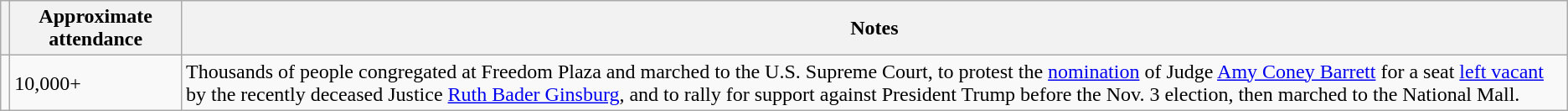<table class="wikitable sortable">
<tr>
<th scope="col"></th>
<th scope="col" data-sort-type="number">Approximate attendance</th>
<th scope="col" class="unsortable">Notes</th>
</tr>
<tr>
<td><div></div></td>
<td data-sort-value="10,001">10,000+</td>
<td>Thousands of people congregated at Freedom Plaza and marched to the U.S. Supreme Court, to protest the <a href='#'>nomination</a> of Judge <a href='#'>Amy Coney Barrett</a> for a seat <a href='#'>left vacant</a> by the recently deceased Justice <a href='#'>Ruth Bader Ginsburg</a>, and to rally for support against President Trump before the Nov. 3 election, then marched to the National Mall.</td>
</tr>
</table>
